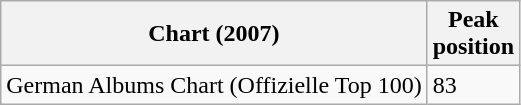<table class="wikitable">
<tr>
<th>Chart (2007)</th>
<th>Peak<br>position</th>
</tr>
<tr>
<td>German Albums Chart (Offizielle Top 100)</td>
<td>83</td>
</tr>
</table>
